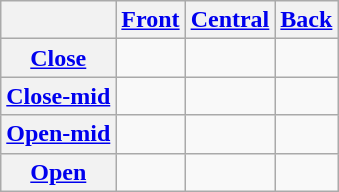<table class="wikitable" style="text-align:center">
<tr>
<th></th>
<th><a href='#'>Front</a></th>
<th><a href='#'>Central</a></th>
<th><a href='#'>Back</a></th>
</tr>
<tr align="center">
<th><a href='#'>Close</a></th>
<td> </td>
<td></td>
<td> </td>
</tr>
<tr align="center">
<th><a href='#'>Close-mid</a></th>
<td></td>
<td></td>
<td></td>
</tr>
<tr>
<th><a href='#'>Open-mid</a></th>
<td> </td>
<td></td>
<td> </td>
</tr>
<tr align="center">
<th><a href='#'>Open</a></th>
<td></td>
<td> </td>
<td></td>
</tr>
</table>
